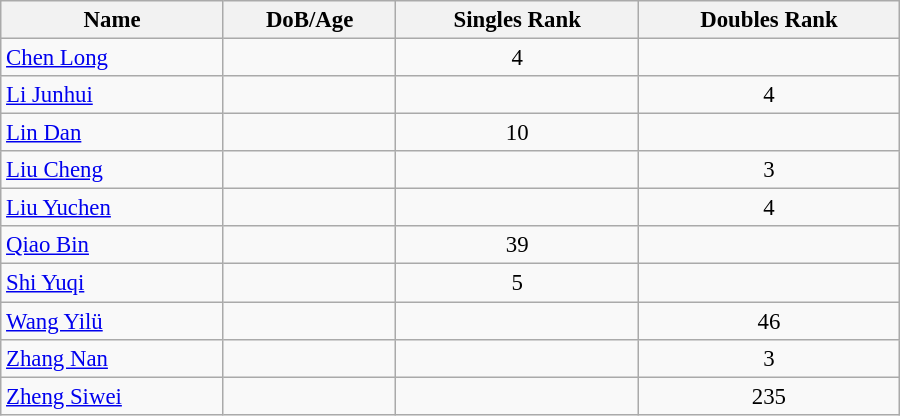<table class="wikitable"  style="width:600px; font-size:95%;">
<tr>
<th align="left">Name</th>
<th align="left">DoB/Age</th>
<th align="left">Singles Rank</th>
<th align="left">Doubles Rank</th>
</tr>
<tr>
<td><a href='#'>Chen Long</a></td>
<td></td>
<td align="center">4</td>
<td align="center"></td>
</tr>
<tr>
<td><a href='#'>Li Junhui</a></td>
<td></td>
<td align="center"></td>
<td align="center">4</td>
</tr>
<tr>
<td><a href='#'>Lin Dan</a></td>
<td></td>
<td align="center">10</td>
<td align="center"></td>
</tr>
<tr>
<td><a href='#'>Liu Cheng</a></td>
<td></td>
<td align="center"></td>
<td align="center">3</td>
</tr>
<tr>
<td><a href='#'>Liu Yuchen</a></td>
<td></td>
<td align="center"></td>
<td align="center">4</td>
</tr>
<tr>
<td><a href='#'>Qiao Bin</a></td>
<td></td>
<td align="center">39</td>
<td align="center"></td>
</tr>
<tr>
<td><a href='#'>Shi Yuqi</a></td>
<td></td>
<td align="center">5</td>
<td align="center"></td>
</tr>
<tr>
<td><a href='#'>Wang Yilü</a></td>
<td></td>
<td align="center"></td>
<td align="center">46</td>
</tr>
<tr>
<td><a href='#'>Zhang Nan</a></td>
<td></td>
<td align="center"></td>
<td align="center">3</td>
</tr>
<tr>
<td><a href='#'>Zheng Siwei</a></td>
<td></td>
<td align="center"></td>
<td align="center">235</td>
</tr>
</table>
